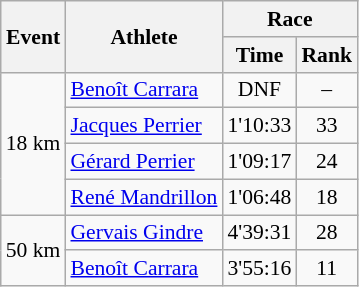<table class="wikitable" border="1" style="font-size:90%">
<tr>
<th rowspan=2>Event</th>
<th rowspan=2>Athlete</th>
<th colspan=2>Race</th>
</tr>
<tr>
<th>Time</th>
<th>Rank</th>
</tr>
<tr>
<td rowspan=4>18 km</td>
<td><a href='#'>Benoît Carrara</a></td>
<td align=center>DNF</td>
<td align=center>–</td>
</tr>
<tr>
<td><a href='#'>Jacques Perrier</a></td>
<td align=center>1'10:33</td>
<td align=center>33</td>
</tr>
<tr>
<td><a href='#'>Gérard Perrier</a></td>
<td align=center>1'09:17</td>
<td align=center>24</td>
</tr>
<tr>
<td><a href='#'>René Mandrillon</a></td>
<td align=center>1'06:48</td>
<td align=center>18</td>
</tr>
<tr>
<td rowspan=2>50 km</td>
<td><a href='#'>Gervais Gindre</a></td>
<td align=center>4'39:31</td>
<td align=center>28</td>
</tr>
<tr>
<td><a href='#'>Benoît Carrara</a></td>
<td align=center>3'55:16</td>
<td align=center>11</td>
</tr>
</table>
